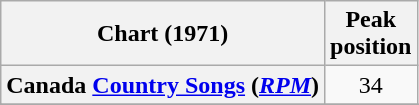<table class="wikitable sortable plainrowheaders">
<tr>
<th scope="col">Chart (1971)</th>
<th scope="col">Peak<br>position</th>
</tr>
<tr>
<th scope="row">Canada <a href='#'>Country Songs</a> (<em><a href='#'>RPM</a></em>)</th>
<td align="center">34</td>
</tr>
<tr>
</tr>
<tr>
</tr>
</table>
